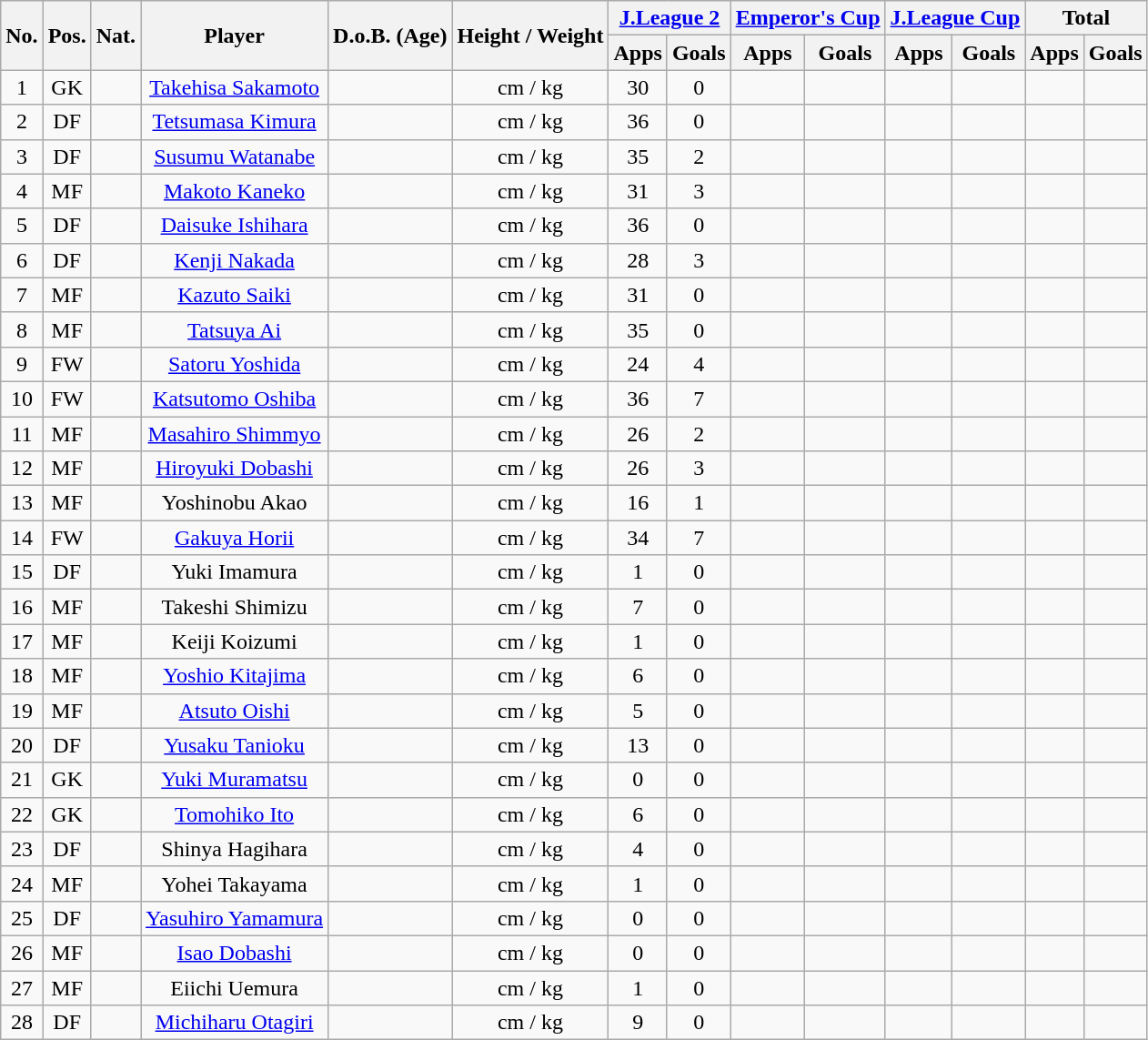<table class="wikitable" style="text-align:center;">
<tr>
<th rowspan="2">No.</th>
<th rowspan="2">Pos.</th>
<th rowspan="2">Nat.</th>
<th rowspan="2">Player</th>
<th rowspan="2">D.o.B. (Age)</th>
<th rowspan="2">Height / Weight</th>
<th colspan="2"><a href='#'>J.League 2</a></th>
<th colspan="2"><a href='#'>Emperor's Cup</a></th>
<th colspan="2"><a href='#'>J.League Cup</a></th>
<th colspan="2">Total</th>
</tr>
<tr>
<th>Apps</th>
<th>Goals</th>
<th>Apps</th>
<th>Goals</th>
<th>Apps</th>
<th>Goals</th>
<th>Apps</th>
<th>Goals</th>
</tr>
<tr>
<td>1</td>
<td>GK</td>
<td></td>
<td><a href='#'>Takehisa Sakamoto</a></td>
<td></td>
<td>cm / kg</td>
<td>30</td>
<td>0</td>
<td></td>
<td></td>
<td></td>
<td></td>
<td></td>
<td></td>
</tr>
<tr>
<td>2</td>
<td>DF</td>
<td></td>
<td><a href='#'>Tetsumasa Kimura</a></td>
<td></td>
<td>cm / kg</td>
<td>36</td>
<td>0</td>
<td></td>
<td></td>
<td></td>
<td></td>
<td></td>
<td></td>
</tr>
<tr>
<td>3</td>
<td>DF</td>
<td></td>
<td><a href='#'>Susumu Watanabe</a></td>
<td></td>
<td>cm / kg</td>
<td>35</td>
<td>2</td>
<td></td>
<td></td>
<td></td>
<td></td>
<td></td>
<td></td>
</tr>
<tr>
<td>4</td>
<td>MF</td>
<td></td>
<td><a href='#'>Makoto Kaneko</a></td>
<td></td>
<td>cm / kg</td>
<td>31</td>
<td>3</td>
<td></td>
<td></td>
<td></td>
<td></td>
<td></td>
<td></td>
</tr>
<tr>
<td>5</td>
<td>DF</td>
<td></td>
<td><a href='#'>Daisuke Ishihara</a></td>
<td></td>
<td>cm / kg</td>
<td>36</td>
<td>0</td>
<td></td>
<td></td>
<td></td>
<td></td>
<td></td>
<td></td>
</tr>
<tr>
<td>6</td>
<td>DF</td>
<td></td>
<td><a href='#'>Kenji Nakada</a></td>
<td></td>
<td>cm / kg</td>
<td>28</td>
<td>3</td>
<td></td>
<td></td>
<td></td>
<td></td>
<td></td>
<td></td>
</tr>
<tr>
<td>7</td>
<td>MF</td>
<td></td>
<td><a href='#'>Kazuto Saiki</a></td>
<td></td>
<td>cm / kg</td>
<td>31</td>
<td>0</td>
<td></td>
<td></td>
<td></td>
<td></td>
<td></td>
<td></td>
</tr>
<tr>
<td>8</td>
<td>MF</td>
<td></td>
<td><a href='#'>Tatsuya Ai</a></td>
<td></td>
<td>cm / kg</td>
<td>35</td>
<td>0</td>
<td></td>
<td></td>
<td></td>
<td></td>
<td></td>
<td></td>
</tr>
<tr>
<td>9</td>
<td>FW</td>
<td></td>
<td><a href='#'>Satoru Yoshida</a></td>
<td></td>
<td>cm / kg</td>
<td>24</td>
<td>4</td>
<td></td>
<td></td>
<td></td>
<td></td>
<td></td>
<td></td>
</tr>
<tr>
<td>10</td>
<td>FW</td>
<td></td>
<td><a href='#'>Katsutomo Oshiba</a></td>
<td></td>
<td>cm / kg</td>
<td>36</td>
<td>7</td>
<td></td>
<td></td>
<td></td>
<td></td>
<td></td>
<td></td>
</tr>
<tr>
<td>11</td>
<td>MF</td>
<td></td>
<td><a href='#'>Masahiro Shimmyo</a></td>
<td></td>
<td>cm / kg</td>
<td>26</td>
<td>2</td>
<td></td>
<td></td>
<td></td>
<td></td>
<td></td>
<td></td>
</tr>
<tr>
<td>12</td>
<td>MF</td>
<td></td>
<td><a href='#'>Hiroyuki Dobashi</a></td>
<td></td>
<td>cm / kg</td>
<td>26</td>
<td>3</td>
<td></td>
<td></td>
<td></td>
<td></td>
<td></td>
<td></td>
</tr>
<tr>
<td>13</td>
<td>MF</td>
<td></td>
<td>Yoshinobu Akao</td>
<td></td>
<td>cm / kg</td>
<td>16</td>
<td>1</td>
<td></td>
<td></td>
<td></td>
<td></td>
<td></td>
<td></td>
</tr>
<tr>
<td>14</td>
<td>FW</td>
<td></td>
<td><a href='#'>Gakuya Horii</a></td>
<td></td>
<td>cm / kg</td>
<td>34</td>
<td>7</td>
<td></td>
<td></td>
<td></td>
<td></td>
<td></td>
<td></td>
</tr>
<tr>
<td>15</td>
<td>DF</td>
<td></td>
<td>Yuki Imamura</td>
<td></td>
<td>cm / kg</td>
<td>1</td>
<td>0</td>
<td></td>
<td></td>
<td></td>
<td></td>
<td></td>
<td></td>
</tr>
<tr>
<td>16</td>
<td>MF</td>
<td></td>
<td>Takeshi Shimizu</td>
<td></td>
<td>cm / kg</td>
<td>7</td>
<td>0</td>
<td></td>
<td></td>
<td></td>
<td></td>
<td></td>
<td></td>
</tr>
<tr>
<td>17</td>
<td>MF</td>
<td></td>
<td>Keiji Koizumi</td>
<td></td>
<td>cm / kg</td>
<td>1</td>
<td>0</td>
<td></td>
<td></td>
<td></td>
<td></td>
<td></td>
<td></td>
</tr>
<tr>
<td>18</td>
<td>MF</td>
<td></td>
<td><a href='#'>Yoshio Kitajima</a></td>
<td></td>
<td>cm / kg</td>
<td>6</td>
<td>0</td>
<td></td>
<td></td>
<td></td>
<td></td>
<td></td>
<td></td>
</tr>
<tr>
<td>19</td>
<td>MF</td>
<td></td>
<td><a href='#'>Atsuto Oishi</a></td>
<td></td>
<td>cm / kg</td>
<td>5</td>
<td>0</td>
<td></td>
<td></td>
<td></td>
<td></td>
<td></td>
<td></td>
</tr>
<tr>
<td>20</td>
<td>DF</td>
<td></td>
<td><a href='#'>Yusaku Tanioku</a></td>
<td></td>
<td>cm / kg</td>
<td>13</td>
<td>0</td>
<td></td>
<td></td>
<td></td>
<td></td>
<td></td>
<td></td>
</tr>
<tr>
<td>21</td>
<td>GK</td>
<td></td>
<td><a href='#'>Yuki Muramatsu</a></td>
<td></td>
<td>cm / kg</td>
<td>0</td>
<td>0</td>
<td></td>
<td></td>
<td></td>
<td></td>
<td></td>
<td></td>
</tr>
<tr>
<td>22</td>
<td>GK</td>
<td></td>
<td><a href='#'>Tomohiko Ito</a></td>
<td></td>
<td>cm / kg</td>
<td>6</td>
<td>0</td>
<td></td>
<td></td>
<td></td>
<td></td>
<td></td>
<td></td>
</tr>
<tr>
<td>23</td>
<td>DF</td>
<td></td>
<td>Shinya Hagihara</td>
<td></td>
<td>cm / kg</td>
<td>4</td>
<td>0</td>
<td></td>
<td></td>
<td></td>
<td></td>
<td></td>
<td></td>
</tr>
<tr>
<td>24</td>
<td>MF</td>
<td></td>
<td>Yohei Takayama</td>
<td></td>
<td>cm / kg</td>
<td>1</td>
<td>0</td>
<td></td>
<td></td>
<td></td>
<td></td>
<td></td>
<td></td>
</tr>
<tr>
<td>25</td>
<td>DF</td>
<td></td>
<td><a href='#'>Yasuhiro Yamamura</a></td>
<td></td>
<td>cm / kg</td>
<td>0</td>
<td>0</td>
<td></td>
<td></td>
<td></td>
<td></td>
<td></td>
<td></td>
</tr>
<tr>
<td>26</td>
<td>MF</td>
<td></td>
<td><a href='#'>Isao Dobashi</a></td>
<td></td>
<td>cm / kg</td>
<td>0</td>
<td>0</td>
<td></td>
<td></td>
<td></td>
<td></td>
<td></td>
<td></td>
</tr>
<tr>
<td>27</td>
<td>MF</td>
<td></td>
<td>Eiichi Uemura</td>
<td></td>
<td>cm / kg</td>
<td>1</td>
<td>0</td>
<td></td>
<td></td>
<td></td>
<td></td>
<td></td>
<td></td>
</tr>
<tr>
<td>28</td>
<td>DF</td>
<td></td>
<td><a href='#'>Michiharu Otagiri</a></td>
<td></td>
<td>cm / kg</td>
<td>9</td>
<td>0</td>
<td></td>
<td></td>
<td></td>
<td></td>
<td></td>
<td></td>
</tr>
</table>
